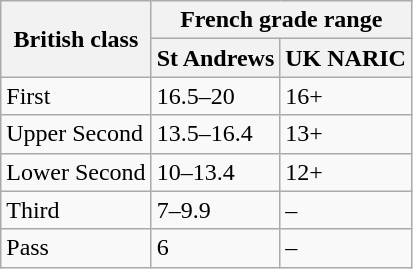<table class="wikitable">
<tr>
<th rowspan="2">British class</th>
<th colspan="2">French grade range</th>
</tr>
<tr>
<th>St Andrews</th>
<th>UK NARIC</th>
</tr>
<tr>
<td>First</td>
<td>16.5–20</td>
<td>16+</td>
</tr>
<tr>
<td>Upper Second</td>
<td>13.5–16.4</td>
<td>13+</td>
</tr>
<tr>
<td>Lower Second</td>
<td>10–13.4</td>
<td>12+</td>
</tr>
<tr>
<td>Third</td>
<td>7–9.9</td>
<td>–</td>
</tr>
<tr>
<td>Pass</td>
<td>6</td>
<td>–</td>
</tr>
</table>
